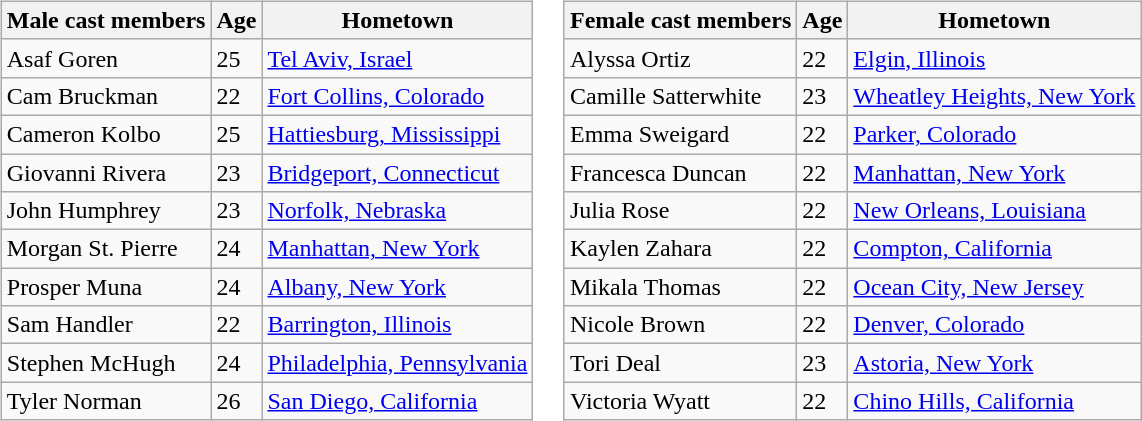<table>
<tr valign="top">
<td><br><table class= "wikitable sortable">
<tr>
<th nowrap>Male cast members</th>
<th>Age</th>
<th nowrap>Hometown</th>
</tr>
<tr>
<td>Asaf Goren</td>
<td>25</td>
<td><a href='#'>Tel Aviv, Israel</a></td>
</tr>
<tr>
<td>Cam Bruckman</td>
<td>22</td>
<td><a href='#'>Fort Collins, Colorado</a></td>
</tr>
<tr>
<td>Cameron Kolbo</td>
<td>25</td>
<td><a href='#'>Hattiesburg, Mississippi</a></td>
</tr>
<tr>
<td>Giovanni Rivera</td>
<td>23</td>
<td><a href='#'>Bridgeport, Connecticut</a></td>
</tr>
<tr>
<td>John Humphrey</td>
<td>23</td>
<td><a href='#'>Norfolk, Nebraska</a></td>
</tr>
<tr>
<td nowrap>Morgan St. Pierre</td>
<td>24</td>
<td><a href='#'>Manhattan, New York</a></td>
</tr>
<tr>
<td>Prosper Muna</td>
<td>24</td>
<td><a href='#'>Albany, New York</a></td>
</tr>
<tr>
<td>Sam Handler</td>
<td>22</td>
<td><a href='#'>Barrington, Illinois</a></td>
</tr>
<tr>
<td>Stephen McHugh</td>
<td>24</td>
<td nowrap><a href='#'>Philadelphia, Pennsylvania</a></td>
</tr>
<tr>
<td>Tyler Norman</td>
<td>26</td>
<td><a href='#'>San Diego, California</a></td>
</tr>
</table>
</td>
<td><br><table class= "wikitable sortable">
<tr>
<th nowrap>Female cast members</th>
<th>Age</th>
<th nowrap>Hometown</th>
</tr>
<tr>
<td>Alyssa Ortiz</td>
<td>22</td>
<td><a href='#'>Elgin, Illinois</a></td>
</tr>
<tr>
<td nowrap>Camille Satterwhite</td>
<td>23</td>
<td nowrap><a href='#'>Wheatley Heights, New York</a></td>
</tr>
<tr>
<td>Emma Sweigard</td>
<td>22</td>
<td><a href='#'>Parker, Colorado</a></td>
</tr>
<tr>
<td>Francesca Duncan</td>
<td>22</td>
<td><a href='#'>Manhattan, New York</a></td>
</tr>
<tr>
<td>Julia Rose</td>
<td>22</td>
<td><a href='#'>New Orleans, Louisiana</a></td>
</tr>
<tr>
<td>Kaylen Zahara</td>
<td>22</td>
<td><a href='#'>Compton, California</a></td>
</tr>
<tr>
<td>Mikala Thomas</td>
<td>22</td>
<td><a href='#'>Ocean City, New Jersey</a></td>
</tr>
<tr>
<td>Nicole Brown</td>
<td>22</td>
<td><a href='#'>Denver, Colorado</a></td>
</tr>
<tr>
<td>Tori Deal</td>
<td>23</td>
<td><a href='#'>Astoria, New York</a></td>
</tr>
<tr>
<td>Victoria Wyatt</td>
<td>22</td>
<td><a href='#'>Chino Hills, California</a></td>
</tr>
</table>
</td>
</tr>
</table>
